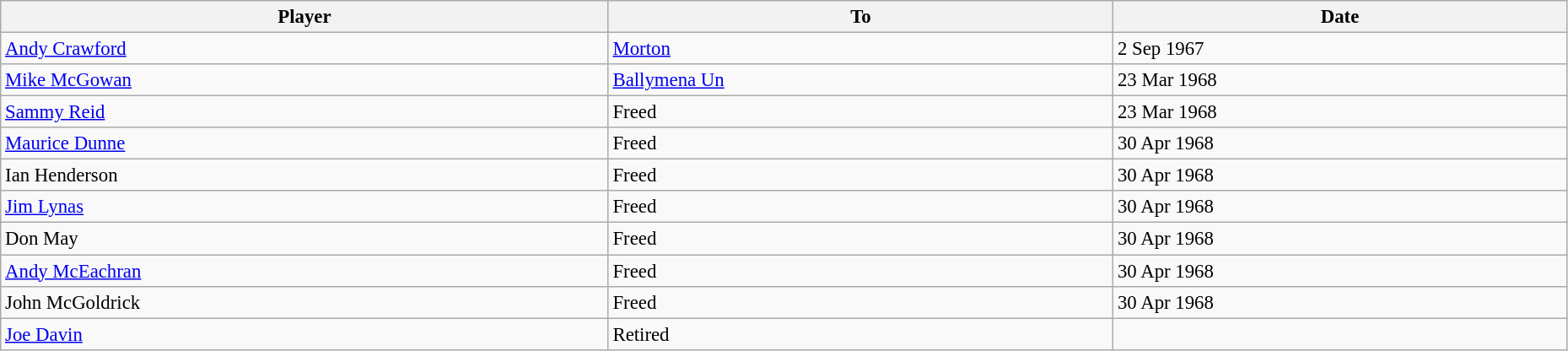<table class="wikitable" style="text-align:center; font-size:95%;width:98%; text-align:left">
<tr>
<th>Player</th>
<th>To</th>
<th>Date</th>
</tr>
<tr>
<td> <a href='#'>Andy Crawford</a></td>
<td> <a href='#'>Morton</a></td>
<td>2 Sep 1967</td>
</tr>
<tr>
<td> <a href='#'>Mike McGowan</a></td>
<td> <a href='#'>Ballymena Un</a></td>
<td>23 Mar 1968</td>
</tr>
<tr>
<td> <a href='#'>Sammy Reid</a></td>
<td> Freed</td>
<td>23 Mar 1968</td>
</tr>
<tr>
<td> <a href='#'>Maurice Dunne</a></td>
<td> Freed</td>
<td>30 Apr 1968</td>
</tr>
<tr>
<td> Ian Henderson</td>
<td> Freed</td>
<td>30 Apr 1968</td>
</tr>
<tr>
<td> <a href='#'>Jim Lynas</a></td>
<td> Freed</td>
<td>30 Apr 1968</td>
</tr>
<tr>
<td> Don May</td>
<td> Freed</td>
<td>30 Apr 1968</td>
</tr>
<tr>
<td> <a href='#'>Andy McEachran</a></td>
<td> Freed</td>
<td>30 Apr 1968</td>
</tr>
<tr>
<td> John McGoldrick</td>
<td> Freed</td>
<td>30 Apr 1968</td>
</tr>
<tr>
<td> <a href='#'>Joe Davin</a></td>
<td> Retired</td>
<td></td>
</tr>
</table>
